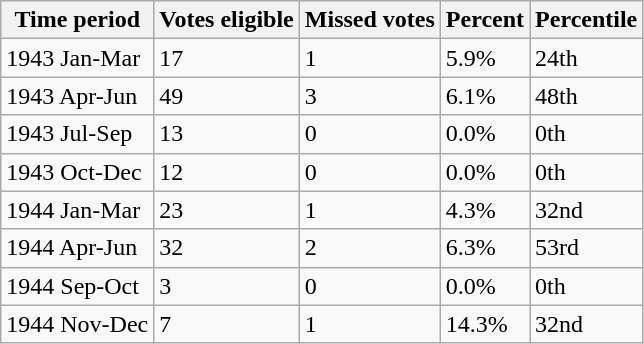<table class="wikitable">
<tr>
<th>Time period</th>
<th>Votes eligible</th>
<th>Missed votes</th>
<th>Percent</th>
<th>Percentile</th>
</tr>
<tr>
<td>1943 Jan-Mar</td>
<td>17</td>
<td>1</td>
<td>5.9%</td>
<td>24th</td>
</tr>
<tr>
<td>1943 Apr-Jun</td>
<td>49</td>
<td>3</td>
<td>6.1%</td>
<td>48th</td>
</tr>
<tr>
<td>1943 Jul-Sep</td>
<td>13</td>
<td>0</td>
<td>0.0%</td>
<td>0th</td>
</tr>
<tr>
<td>1943 Oct-Dec</td>
<td>12</td>
<td>0</td>
<td>0.0%</td>
<td>0th</td>
</tr>
<tr>
<td>1944 Jan-Mar</td>
<td>23</td>
<td>1</td>
<td>4.3%</td>
<td>32nd</td>
</tr>
<tr>
<td>1944 Apr-Jun</td>
<td>32</td>
<td>2</td>
<td>6.3%</td>
<td>53rd</td>
</tr>
<tr>
<td>1944 Sep-Oct</td>
<td>3</td>
<td>0</td>
<td>0.0%</td>
<td>0th</td>
</tr>
<tr>
<td>1944 Nov-Dec</td>
<td>7</td>
<td>1</td>
<td>14.3%</td>
<td>32nd</td>
</tr>
</table>
